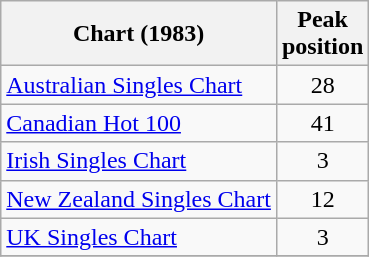<table class="wikitable">
<tr>
<th>Chart (1983)</th>
<th>Peak<br>position</th>
</tr>
<tr>
<td><a href='#'>Australian Singles Chart</a></td>
<td align="center">28</td>
</tr>
<tr>
<td><a href='#'>Canadian Hot 100</a></td>
<td align="center">41</td>
</tr>
<tr>
<td><a href='#'>Irish Singles Chart</a></td>
<td align="center">3</td>
</tr>
<tr>
<td><a href='#'>New Zealand Singles Chart</a></td>
<td align="center">12</td>
</tr>
<tr>
<td><a href='#'>UK Singles Chart</a></td>
<td align="center">3</td>
</tr>
<tr>
</tr>
</table>
